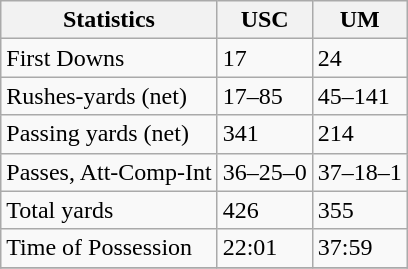<table class="wikitable">
<tr>
<th>Statistics</th>
<th>USC</th>
<th>UM</th>
</tr>
<tr>
<td>First Downs</td>
<td>17</td>
<td>24</td>
</tr>
<tr>
<td>Rushes-yards (net)</td>
<td>17–85</td>
<td>45–141</td>
</tr>
<tr>
<td>Passing yards (net)</td>
<td>341</td>
<td>214</td>
</tr>
<tr>
<td>Passes, Att-Comp-Int</td>
<td>36–25–0</td>
<td>37–18–1</td>
</tr>
<tr>
<td>Total yards</td>
<td>426</td>
<td>355</td>
</tr>
<tr>
<td>Time of Possession</td>
<td>22:01</td>
<td>37:59</td>
</tr>
<tr>
</tr>
</table>
